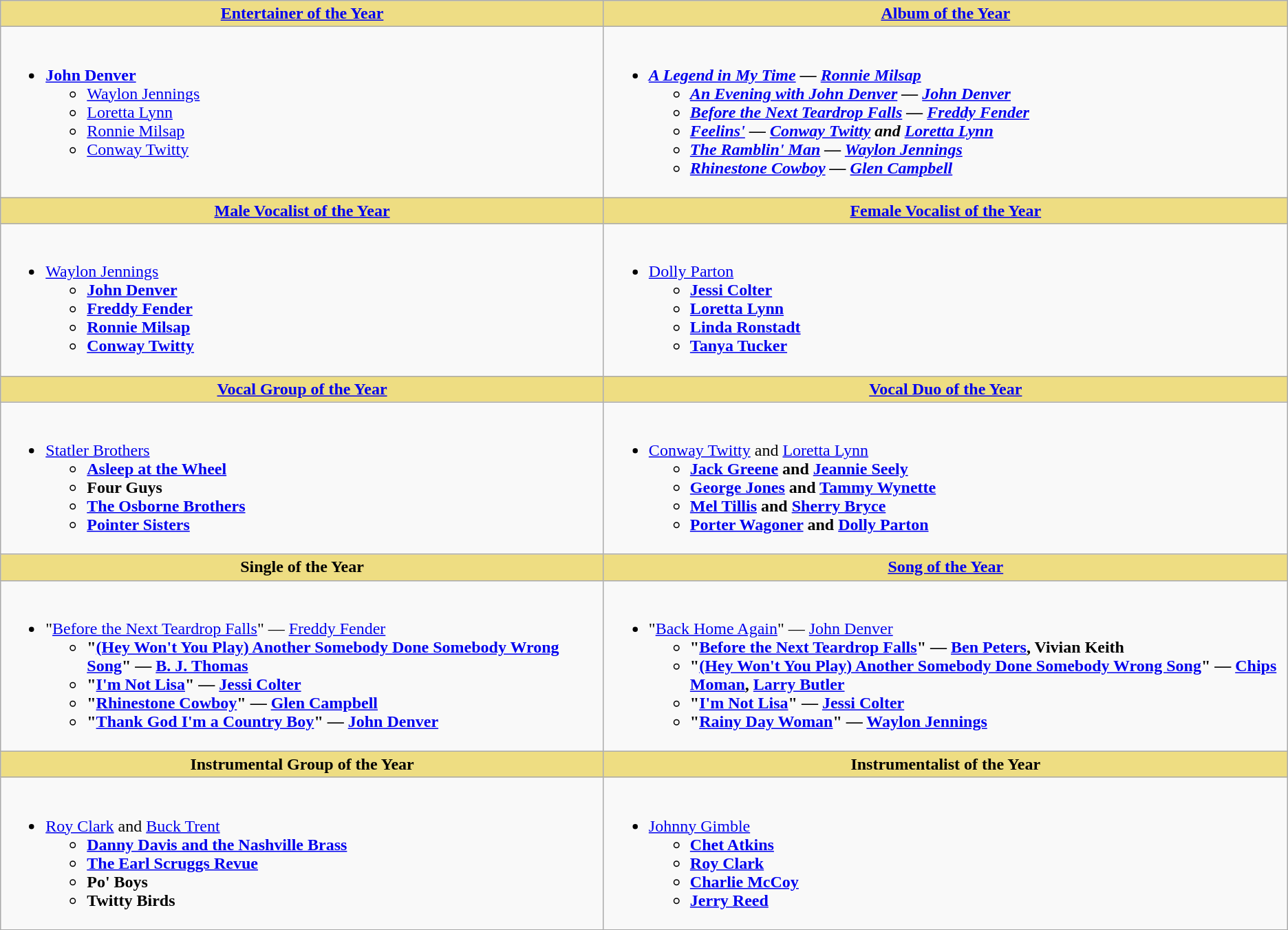<table class="wikitable">
<tr>
<th style="background:#EEDD85; width=50%"><a href='#'>Entertainer of the Year</a></th>
<th style="background:#EEDD85; width=50%"><a href='#'>Album of the Year</a></th>
</tr>
<tr>
<td valign="top"><br><ul><li><strong><a href='#'>John Denver</a></strong><ul><li><a href='#'>Waylon Jennings</a></li><li><a href='#'>Loretta Lynn</a></li><li><a href='#'>Ronnie Milsap</a></li><li><a href='#'>Conway Twitty</a></li></ul></li></ul></td>
<td valign="top"><br><ul><li><strong><em><a href='#'>A Legend in My Time</a><em> — <a href='#'>Ronnie Milsap</a><strong><ul><li></em><a href='#'>An Evening with John Denver</a><em> — <a href='#'>John Denver</a></li><li></em><a href='#'>Before the Next Teardrop Falls</a><em> — <a href='#'>Freddy Fender</a>          </li><li></em><a href='#'>Feelins'</a><em> — <a href='#'>Conway Twitty</a> and <a href='#'>Loretta Lynn</a></li><li></em><a href='#'>The Ramblin' Man</a><em> — <a href='#'>Waylon Jennings</a></li><li></em><a href='#'>Rhinestone Cowboy</a><em> — <a href='#'>Glen Campbell</a></li></ul></li></ul></td>
</tr>
<tr>
<th style="background:#EEDD82; width=50%"><a href='#'>Male Vocalist of the Year</a></th>
<th style="background:#EEDD82; width=50%"><a href='#'>Female Vocalist of the Year</a></th>
</tr>
<tr>
<td valign="top"><br><ul><li></strong><a href='#'>Waylon Jennings</a><strong><ul><li><a href='#'>John Denver</a></li><li><a href='#'>Freddy Fender</a></li><li><a href='#'>Ronnie Milsap</a></li><li><a href='#'>Conway Twitty</a></li></ul></li></ul></td>
<td valign="top"><br><ul><li></strong><a href='#'>Dolly Parton</a><strong><ul><li><a href='#'>Jessi Colter</a></li><li><a href='#'>Loretta Lynn</a></li><li><a href='#'>Linda Ronstadt</a></li><li><a href='#'>Tanya Tucker</a></li></ul></li></ul></td>
</tr>
<tr>
<th style="background:#EEDD82; width=50%"><a href='#'>Vocal Group of the Year</a></th>
<th style="background:#EEDD82; width=50%"><a href='#'>Vocal Duo of the Year</a></th>
</tr>
<tr>
<td valign="top"><br><ul><li></strong><a href='#'>Statler Brothers</a><strong><ul><li><a href='#'>Asleep at the Wheel</a></li><li>Four Guys</li><li><a href='#'>The Osborne Brothers</a></li><li><a href='#'>Pointer Sisters</a></li></ul></li></ul></td>
<td valign="top"><br><ul><li></strong><a href='#'>Conway Twitty</a> and <a href='#'>Loretta Lynn</a><strong><ul><li><a href='#'>Jack Greene</a> and <a href='#'>Jeannie Seely</a></li><li><a href='#'>George Jones</a> and <a href='#'>Tammy Wynette</a></li><li><a href='#'>Mel Tillis</a> and <a href='#'>Sherry Bryce</a></li><li><a href='#'>Porter Wagoner</a> and <a href='#'>Dolly Parton</a></li></ul></li></ul></td>
</tr>
<tr>
<th style="background:#EEDD82; width=50%">Single of the Year</th>
<th style="background:#EEDD82; width=50%"><a href='#'>Song of the Year</a></th>
</tr>
<tr>
<td valign="top"><br><ul><li></strong>"<a href='#'>Before the Next Teardrop Falls</a>" — <a href='#'>Freddy Fender</a><strong><ul><li>"<a href='#'>(Hey Won't You Play) Another Somebody Done Somebody Wrong Song</a>" — <a href='#'>B. J. Thomas</a></li><li>"<a href='#'>I'm Not Lisa</a>" — <a href='#'>Jessi Colter</a></li><li>"<a href='#'>Rhinestone Cowboy</a>" — <a href='#'>Glen Campbell</a></li><li>"<a href='#'>Thank God I'm a Country Boy</a>" — <a href='#'>John Denver</a></li></ul></li></ul></td>
<td valign="top"><br><ul><li></strong>"<a href='#'>Back Home Again</a>" — <a href='#'>John Denver</a><strong><ul><li>"<a href='#'>Before the Next Teardrop Falls</a>" — <a href='#'>Ben Peters</a>, Vivian Keith</li><li>"<a href='#'>(Hey Won't You Play) Another Somebody Done Somebody Wrong Song</a>" — <a href='#'>Chips Moman</a>, <a href='#'>Larry Butler</a></li><li>"<a href='#'>I'm Not Lisa</a>" — <a href='#'>Jessi Colter</a></li><li>"<a href='#'>Rainy Day Woman</a>" — <a href='#'>Waylon Jennings</a></li></ul></li></ul></td>
</tr>
<tr>
<th style="background:#EEDD82; width=50%">Instrumental Group of the Year</th>
<th style="background:#EEDD82; width=50%">Instrumentalist of the Year</th>
</tr>
<tr>
<td valign="top"><br><ul><li></strong><a href='#'>Roy Clark</a> and <a href='#'>Buck Trent</a><strong><ul><li><a href='#'>Danny Davis and the Nashville Brass</a></li><li><a href='#'>The Earl Scruggs Revue</a></li><li>Po' Boys</li><li>Twitty Birds</li></ul></li></ul></td>
<td valign="top"><br><ul><li></strong><a href='#'>Johnny Gimble</a><strong><ul><li><a href='#'>Chet Atkins</a></li><li><a href='#'>Roy Clark</a></li><li><a href='#'>Charlie McCoy</a></li><li><a href='#'>Jerry Reed</a></li></ul></li></ul></td>
</tr>
</table>
